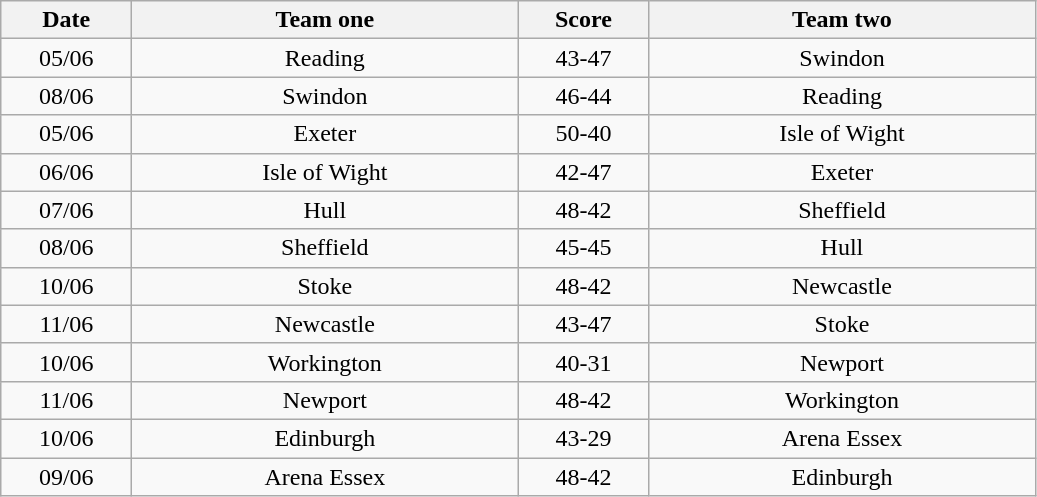<table class="wikitable" style="text-align: center">
<tr>
<th width=80>Date</th>
<th width=250>Team one</th>
<th width=80>Score</th>
<th width=250>Team two</th>
</tr>
<tr>
<td>05/06</td>
<td>Reading</td>
<td>43-47</td>
<td>Swindon</td>
</tr>
<tr>
<td>08/06</td>
<td>Swindon</td>
<td>46-44</td>
<td>Reading</td>
</tr>
<tr>
<td>05/06</td>
<td>Exeter</td>
<td>50-40</td>
<td>Isle of Wight</td>
</tr>
<tr>
<td>06/06</td>
<td>Isle of Wight</td>
<td>42-47</td>
<td>Exeter</td>
</tr>
<tr>
<td>07/06</td>
<td>Hull</td>
<td>48-42</td>
<td>Sheffield</td>
</tr>
<tr>
<td>08/06</td>
<td>Sheffield</td>
<td>45-45</td>
<td>Hull</td>
</tr>
<tr>
<td>10/06</td>
<td>Stoke</td>
<td>48-42</td>
<td>Newcastle</td>
</tr>
<tr>
<td>11/06</td>
<td>Newcastle</td>
<td>43-47</td>
<td>Stoke</td>
</tr>
<tr>
<td>10/06</td>
<td>Workington</td>
<td>40-31</td>
<td>Newport</td>
</tr>
<tr>
<td>11/06</td>
<td>Newport</td>
<td>48-42</td>
<td>Workington</td>
</tr>
<tr>
<td>10/06</td>
<td>Edinburgh</td>
<td>43-29</td>
<td>Arena Essex</td>
</tr>
<tr>
<td>09/06</td>
<td>Arena Essex</td>
<td>48-42</td>
<td>Edinburgh</td>
</tr>
</table>
